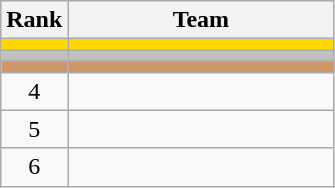<table class="wikitable">
<tr>
<th>Rank</th>
<th width=170>Team</th>
</tr>
<tr bgcolor=gold>
<td align=center></td>
<td></td>
</tr>
<tr bgcolor=silver>
<td align=center></td>
<td></td>
</tr>
<tr bgcolor=#cc9966>
<td align=center></td>
<td></td>
</tr>
<tr>
<td align=center>4</td>
<td></td>
</tr>
<tr>
<td align=center>5</td>
<td></td>
</tr>
<tr>
<td align=center>6</td>
<td></td>
</tr>
</table>
